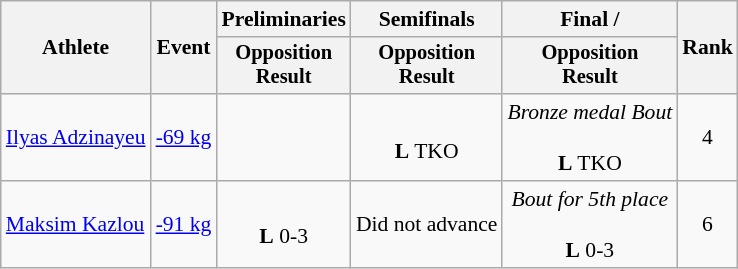<table class="wikitable" style="font-size:90%;">
<tr>
<th rowspan=2>Athlete</th>
<th rowspan=2>Event</th>
<th>Preliminaries</th>
<th>Semifinals</th>
<th>Final / </th>
<th rowspan=2>Rank</th>
</tr>
<tr style="font-size:95%">
<th>Opposition<br>Result</th>
<th>Opposition<br>Result</th>
<th>Opposition<br>Result</th>
</tr>
<tr align=center>
<td align=left><a href='#'>Ilyas Adzinayeu</a></td>
<td align=left><a href='#'>-69 kg</a></td>
<td></td>
<td><br> <strong>L</strong> TKO</td>
<td><em>Bronze medal Bout</em><br><br><strong>L</strong> TKO</td>
<td>4</td>
</tr>
<tr align=center>
<td align=left><a href='#'>Maksim Kazlou</a></td>
<td align=left><a href='#'>-91 kg</a></td>
<td><br><strong>L</strong> 0-3</td>
<td>Did not advance</td>
<td><em>Bout for 5th place</em><br><br><strong>L</strong> 0-3</td>
<td>6</td>
</tr>
</table>
